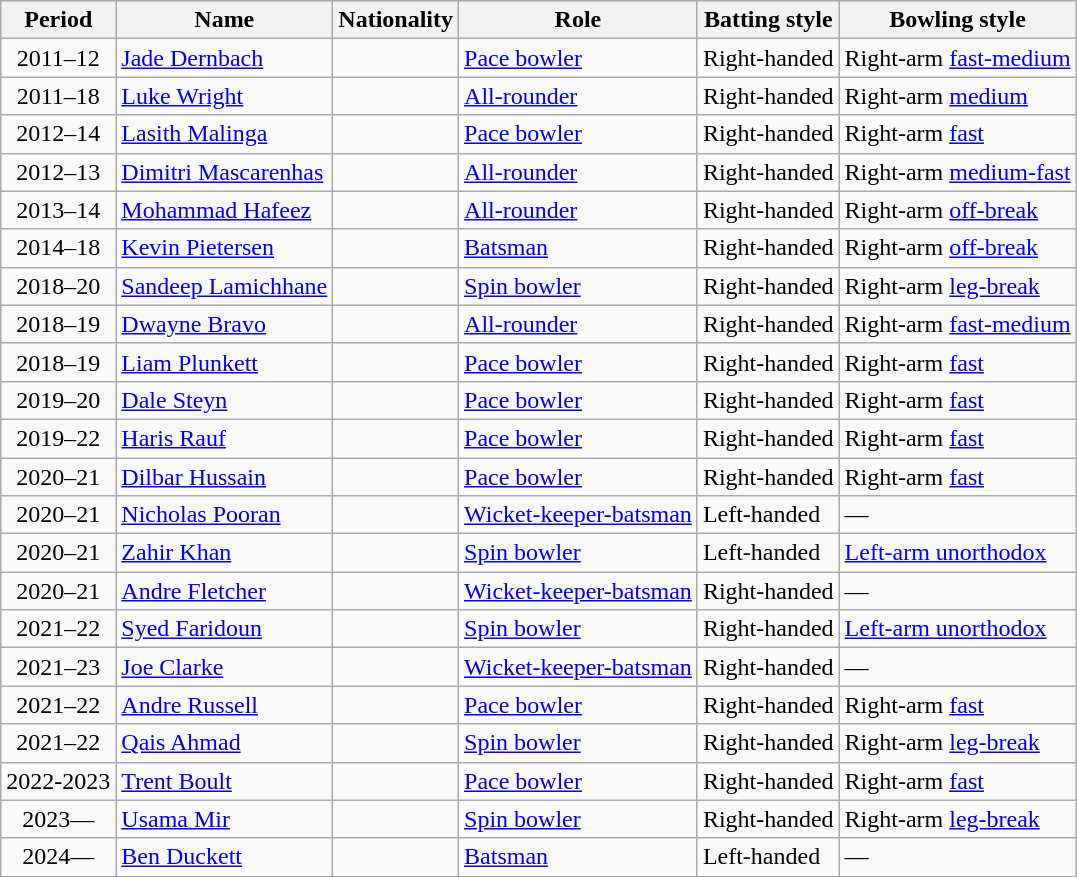<table class="wikitable"">
<tr>
<th>Period</th>
<th>Name</th>
<th>Nationality</th>
<th>Role</th>
<th>Batting style</th>
<th>Bowling style</th>
</tr>
<tr>
<td style="text-align:center">2011–12</td>
<td><a href='#'>Jade Dernbach</a></td>
<td></td>
<td><a href='#'>Pace bowler</a></td>
<td>Right-handed</td>
<td>Right-arm <a href='#'>fast-medium</a></td>
</tr>
<tr>
<td style="text-align:center">2011–18</td>
<td><a href='#'>Luke Wright</a></td>
<td></td>
<td><a href='#'>All-rounder</a></td>
<td>Right-handed</td>
<td>Right-arm <a href='#'>medium</a></td>
</tr>
<tr>
<td style="text-align:center">2012–14</td>
<td><a href='#'>Lasith Malinga</a></td>
<td></td>
<td><a href='#'>Pace bowler</a></td>
<td>Right-handed</td>
<td>Right-arm <a href='#'>fast</a></td>
</tr>
<tr>
<td style="text-align:center">2012–13</td>
<td><a href='#'>Dimitri Mascarenhas</a></td>
<td></td>
<td><a href='#'>All-rounder</a></td>
<td>Right-handed</td>
<td>Right-arm <a href='#'>medium-fast</a></td>
</tr>
<tr>
<td style="text-align:center">2013–14</td>
<td><a href='#'>Mohammad Hafeez</a></td>
<td></td>
<td><a href='#'>All-rounder</a></td>
<td>Right-handed</td>
<td>Right-arm <a href='#'>off-break</a></td>
</tr>
<tr>
<td style="text-align:center">2014–18</td>
<td><a href='#'>Kevin Pietersen</a></td>
<td></td>
<td><a href='#'>Batsman</a></td>
<td>Right-handed</td>
<td>Right-arm <a href='#'>off-break</a></td>
</tr>
<tr>
<td style="text-align:center">2018–20</td>
<td><a href='#'>Sandeep Lamichhane</a></td>
<td></td>
<td><a href='#'>Spin bowler</a></td>
<td>Right-handed</td>
<td>Right-arm <a href='#'>leg-break</a></td>
</tr>
<tr>
<td style="text-align:center">2018–19</td>
<td><a href='#'>Dwayne Bravo</a></td>
<td></td>
<td><a href='#'>All-rounder</a></td>
<td>Right-handed</td>
<td>Right-arm <a href='#'>fast-medium</a></td>
</tr>
<tr>
<td style="text-align:center">2018–19</td>
<td><a href='#'>Liam Plunkett</a></td>
<td></td>
<td><a href='#'>Pace bowler</a></td>
<td>Right-handed</td>
<td>Right-arm <a href='#'>fast</a></td>
</tr>
<tr>
<td style="text-align:center">2019–20</td>
<td><a href='#'>Dale Steyn</a></td>
<td></td>
<td><a href='#'>Pace bowler</a></td>
<td>Right-handed</td>
<td>Right-arm <a href='#'>fast</a></td>
</tr>
<tr>
<td style="text-align:center">2019–22</td>
<td><a href='#'>Haris Rauf</a></td>
<td></td>
<td><a href='#'>Pace bowler</a></td>
<td>Right-handed</td>
<td>Right-arm <a href='#'>fast</a></td>
</tr>
<tr>
<td style="text-align:center">2020–21</td>
<td><a href='#'>Dilbar Hussain</a></td>
<td></td>
<td><a href='#'>Pace bowler</a></td>
<td>Right-handed</td>
<td>Right-arm <a href='#'>fast</a></td>
</tr>
<tr>
<td style="text-align:center">2020–21</td>
<td><a href='#'>Nicholas Pooran</a></td>
<td></td>
<td><a href='#'>Wicket-keeper-batsman</a></td>
<td>Left-handed</td>
<td>—</td>
</tr>
<tr>
<td style="text-align:center">2020–21</td>
<td><a href='#'>Zahir Khan</a></td>
<td></td>
<td><a href='#'>Spin bowler</a></td>
<td>Left-handed</td>
<td><a href='#'>Left-arm unorthodox</a></td>
</tr>
<tr>
<td style="text-align:center">2020–21</td>
<td><a href='#'>Andre Fletcher</a></td>
<td></td>
<td><a href='#'>Wicket-keeper-batsman</a></td>
<td>Right-handed</td>
<td>—</td>
</tr>
<tr>
<td style="text-align:center">2021–22</td>
<td><a href='#'>Syed Faridoun</a></td>
<td></td>
<td><a href='#'>Spin bowler</a></td>
<td>Right-handed</td>
<td><a href='#'>Left-arm unorthodox</a></td>
</tr>
<tr>
<td style="text-align:center">2021–23</td>
<td><a href='#'>Joe Clarke</a></td>
<td></td>
<td><a href='#'>Wicket-keeper-batsman</a></td>
<td>Right-handed</td>
<td>—</td>
</tr>
<tr>
<td style="text-align:center">2021–22</td>
<td><a href='#'>Andre Russell</a></td>
<td></td>
<td><a href='#'>Pace bowler</a></td>
<td>Right-handed</td>
<td>Right-arm <a href='#'>fast</a></td>
</tr>
<tr>
<td style="text-align:center">2021–22</td>
<td><a href='#'>Qais Ahmad</a></td>
<td></td>
<td><a href='#'>Spin bowler</a></td>
<td>Right-handed</td>
<td>Right-arm <a href='#'>leg-break</a></td>
</tr>
<tr>
<td style="text-align:center">2022-2023</td>
<td><a href='#'>Trent Boult</a></td>
<td></td>
<td><a href='#'>Pace bowler</a></td>
<td>Right-handed</td>
<td>Right-arm <a href='#'>fast</a></td>
</tr>
<tr>
<td style="text-align:center">2023—</td>
<td><a href='#'>Usama Mir</a></td>
<td></td>
<td><a href='#'>Spin bowler</a></td>
<td>Right-handed</td>
<td>Right-arm <a href='#'>leg-break</a></td>
</tr>
<tr>
<td style="text-align:center">2024—</td>
<td><a href='#'>Ben Duckett</a></td>
<td></td>
<td><a href='#'>Batsman</a></td>
<td>Left-handed</td>
<td>—</td>
</tr>
</table>
